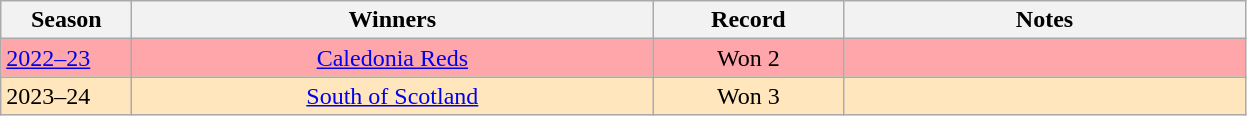<table class="wikitable" style="text-align: center;">
<tr>
<th width="80">Season</th>
<th width="340">Winners</th>
<th width="120">Record</th>
<th width="260">Notes</th>
</tr>
<tr bgcolor="#ffa6aa">
<td align="left"><a href='#'>2022–23</a></td>
<td><a href='#'>Caledonia Reds</a></td>
<td>Won 2</td>
<td></td>
</tr>
<tr bgcolor="#ffe6bd">
<td align="left">2023–24</td>
<td><a href='#'>South of Scotland</a></td>
<td>Won 3</td>
<td></td>
</tr>
</table>
